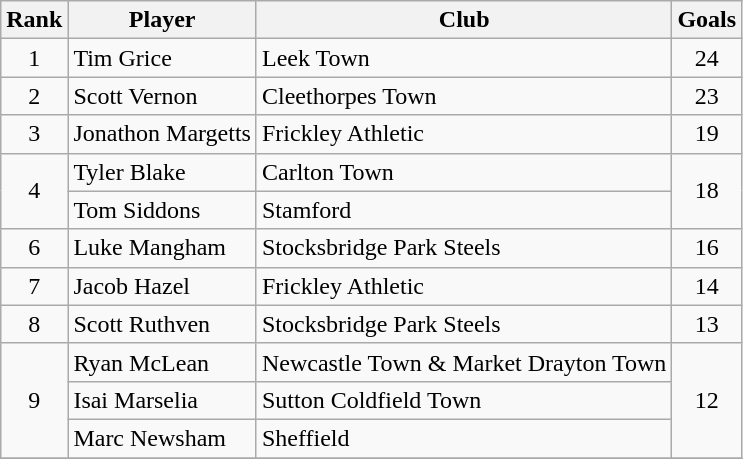<table class="wikitable" style="text-align:center">
<tr>
<th>Rank</th>
<th>Player</th>
<th>Club</th>
<th>Goals</th>
</tr>
<tr>
<td rowspan="1">1</td>
<td align="left"> Tim Grice</td>
<td align="left">Leek Town</td>
<td rowspan="1">24</td>
</tr>
<tr>
<td rowspan="1">2</td>
<td align="left"> Scott Vernon</td>
<td align="left">Cleethorpes Town</td>
<td rowspan="1">23</td>
</tr>
<tr>
<td rowspan="1">3</td>
<td align="left"> Jonathon Margetts</td>
<td align="left">Frickley Athletic</td>
<td rowspan="1">19</td>
</tr>
<tr>
<td rowspan="2">4</td>
<td align="left"> Tyler Blake</td>
<td align="left">Carlton Town</td>
<td rowspan="2">18</td>
</tr>
<tr>
<td align="left"> Tom Siddons</td>
<td align="left">Stamford</td>
</tr>
<tr>
<td rowspan="1">6</td>
<td align="left"> Luke Mangham</td>
<td align="left">Stocksbridge Park Steels</td>
<td rowspan="1">16</td>
</tr>
<tr>
<td rowspan="1">7</td>
<td align="left"> Jacob Hazel</td>
<td align="left">Frickley Athletic</td>
<td rowspan="1">14</td>
</tr>
<tr>
<td rowspan="1">8</td>
<td align="left"> Scott Ruthven</td>
<td align="left">Stocksbridge Park Steels</td>
<td rowspan="1">13</td>
</tr>
<tr>
<td rowspan="3">9</td>
<td align="left"> Ryan McLean</td>
<td align="left">Newcastle Town & Market Drayton Town</td>
<td rowspan="3">12</td>
</tr>
<tr>
<td align="left"> Isai Marselia</td>
<td align="left">Sutton Coldfield Town</td>
</tr>
<tr>
<td align="left"> Marc Newsham</td>
<td align="left">Sheffield</td>
</tr>
<tr>
</tr>
</table>
